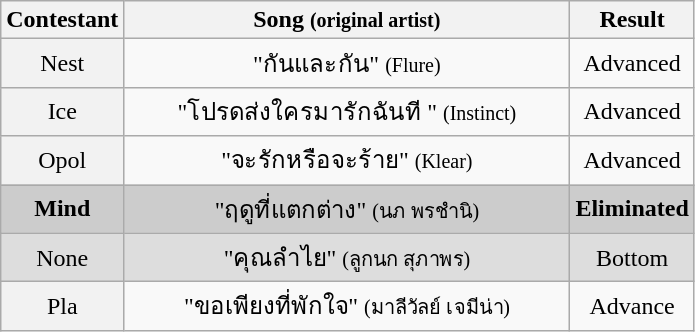<table class="wikitable" style="text-align:center;">
<tr>
<th scope="col">Contestant</th>
<th style="width:290px;" scope="col">Song <small>(original artist)</small></th>
<th scope="col">Result</th>
</tr>
<tr>
<th scope="row" style="font-weight:normal;">Nest</th>
<td>"กันและกัน" <small>(Flure)</small></td>
<td>Advanced</td>
</tr>
<tr>
<th scope="row" style="font-weight:normal;">Ice</th>
<td>"โปรดส่งใครมารักฉันที " <small>(Instinct)</small></td>
<td>Advanced</td>
</tr>
<tr>
<th scope="row" style="font-weight:normal;">Opol</th>
<td>"จะรักหรือจะร้าย" <small>(Klear)</small></td>
<td>Advanced</td>
</tr>
<tr style="background:#ccc;">
<th scope="row" style="background-color:#CCCCCC; font-weight:normal;"><strong>Mind</strong></th>
<td>"ฤดูที่แตกต่าง" <small>(นภ พรชำนิ)</small></td>
<td><strong>Eliminated</strong></td>
</tr>
<tr style="background:#ddd;">
<th scope="row" style="background-color:#DDDDDD; font-weight:normal;">None</th>
<td>"คุณลำไย" <small>(ลูกนก สุภาพร)</small></td>
<td>Bottom</td>
</tr>
<tr>
<th scope="row" style="font-weight:normal;">Pla</th>
<td>"ขอเพียงที่พักใจ" <small>(มาลีวัลย์ เจมีน่า)</small></td>
<td>Advance</td>
</tr>
</table>
